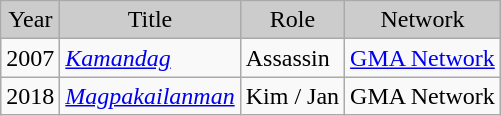<table class="wikitable">
<tr style="background:#ccc; text-align:center;">
<td>Year</td>
<td>Title</td>
<td>Role</td>
<td>Network</td>
</tr>
<tr>
<td>2007</td>
<td><em><a href='#'>Kamandag</a></em></td>
<td>Assassin</td>
<td><a href='#'>GMA Network</a></td>
</tr>
<tr>
<td>2018</td>
<td><em><a href='#'>Magpakailanman</a></em></td>
<td>Kim / Jan</td>
<td>GMA Network</td>
</tr>
</table>
